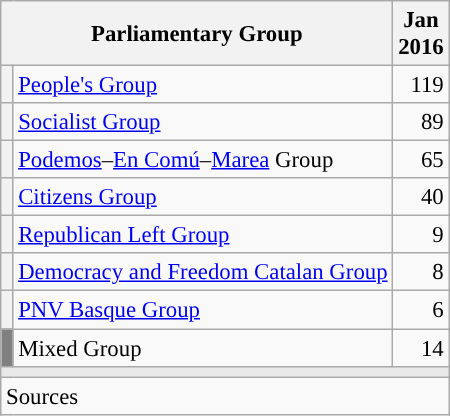<table class="wikitable" style="font-size:95%;">
<tr>
<th colspan="2">Parliamentary Group</th>
<th>Jan<br>2016</th>
</tr>
<tr>
<th width="1px" style="background-color:"></th>
<td><a href='#'>People's Group</a></td>
<td align="right">119</td>
</tr>
<tr>
<th style="background-color:"></th>
<td><a href='#'>Socialist Group</a></td>
<td align="right">89</td>
</tr>
<tr>
<th style="background-color:"></th>
<td><a href='#'>Podemos</a>–<a href='#'>En Comú</a>–<a href='#'>Marea</a> Group</td>
<td align="right">65</td>
</tr>
<tr>
<th style="background-color:"></th>
<td><a href='#'>Citizens Group</a></td>
<td align="right">40</td>
</tr>
<tr>
<th style="background-color:"></th>
<td><a href='#'>Republican Left Group</a></td>
<td align="right">9</td>
</tr>
<tr>
<th style="background-color:"></th>
<td><a href='#'>Democracy and Freedom Catalan Group</a></td>
<td align="right">8</td>
</tr>
<tr>
<th style="background-color:"></th>
<td><a href='#'>PNV Basque Group</a></td>
<td align="right">6</td>
</tr>
<tr>
<th style="background-color:gray"></th>
<td>Mixed Group</td>
<td align="right">14</td>
</tr>
<tr>
<td colspan="3" bgcolor="#E9E9E9"></td>
</tr>
<tr>
<td align="left" colspan="3">Sources</td>
</tr>
</table>
